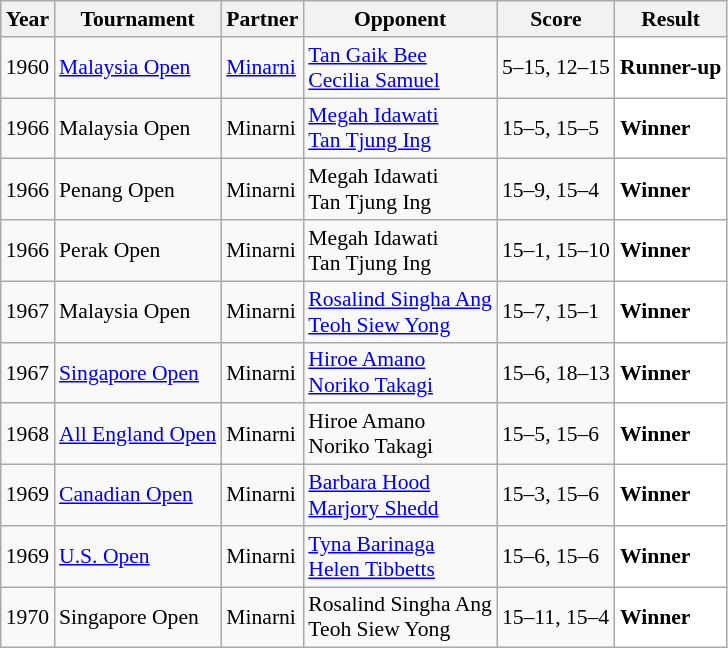<table class="sortable wikitable" style="font-size: 90%;">
<tr>
<th>Year</th>
<th>Tournament</th>
<th>Partner</th>
<th>Opponent</th>
<th>Score</th>
<th>Result</th>
</tr>
<tr>
<td align="center">1960</td>
<td align="left"><a href='#'>Malaysia Open</a></td>
<td align="left"> <a href='#'>Minarni</a></td>
<td align="left"> <a href='#'>Tan Gaik Bee</a><br> <a href='#'>Cecilia Samuel</a></td>
<td align="left">5–15, 12–15</td>
<td style="text-align:left; background:white"> <strong>Runner-up</strong></td>
</tr>
<tr>
<td align="center">1966</td>
<td align="left">Malaysia Open</td>
<td align="left"> Minarni</td>
<td align="left"> <a href='#'>Megah Idawati</a><br> <a href='#'>Tan Tjung Ing</a></td>
<td align="left">15–5, 15–5</td>
<td style="text-align:left; background:white"> <strong>Winner</strong></td>
</tr>
<tr>
<td align="center">1966</td>
<td align="left">Penang Open</td>
<td align="left"> Minarni</td>
<td align="left"> Megah Idawati<br> Tan Tjung Ing</td>
<td align="left">15–9, 15–4</td>
<td style="text-align:left; background:white"> <strong>Winner</strong></td>
</tr>
<tr>
<td align="center">1966</td>
<td align="left">Perak Open</td>
<td align="left"> Minarni</td>
<td align="left"> Megah Idawati <br> Tan Tjung Ing</td>
<td align="left">15–1, 15–10</td>
<td style="text-align:left; background:white"> <strong>Winner</strong></td>
</tr>
<tr>
<td align="center">1967</td>
<td align="left">Malaysia Open</td>
<td align="left"> Minarni</td>
<td align="left"> <a href='#'>Rosalind Singha Ang</a><br> <a href='#'>Teoh Siew Yong</a></td>
<td align="left">15–7, 15–1</td>
<td style="text-align:left; background:white"> <strong>Winner</strong></td>
</tr>
<tr>
<td align="center">1967</td>
<td align="left"><a href='#'>Singapore Open</a></td>
<td align="left"> Minarni</td>
<td align="left"> <a href='#'>Hiroe Amano</a><br> <a href='#'>Noriko Takagi</a></td>
<td align="left">15–6, 18–13</td>
<td style="text-align:left; background:white"> <strong>Winner</strong></td>
</tr>
<tr>
<td align="center">1968</td>
<td align="left"><a href='#'>All England Open</a></td>
<td align="left"> Minarni</td>
<td align="left"> Hiroe Amano<br> Noriko Takagi</td>
<td align="left">15–5, 15–6</td>
<td style="text-align:left; background:white"> <strong>Winner</strong></td>
</tr>
<tr>
<td align="center">1969</td>
<td align="left"><a href='#'>Canadian Open</a></td>
<td align="left"> Minarni</td>
<td align="left"> <a href='#'>Barbara Hood</a><br> <a href='#'>Marjory Shedd</a></td>
<td align="left">15–3, 15–6</td>
<td style="text-align:left; background:white"> <strong>Winner</strong></td>
</tr>
<tr>
<td align="center">1969</td>
<td align="left"><a href='#'>U.S. Open</a></td>
<td align="left"> Minarni</td>
<td align="left"> <a href='#'>Tyna Barinaga</a><br> <a href='#'>Helen Tibbetts</a></td>
<td align="left">15–6, 15–6</td>
<td style="text-align:left; background:white"> <strong>Winner</strong></td>
</tr>
<tr>
<td align="center">1970</td>
<td align="left">Singapore Open</td>
<td align="left"> Minarni</td>
<td align="left"> Rosalind Singha Ang<br> Teoh Siew Yong</td>
<td align="left">15–11, 15–4</td>
<td style="text-align:left; background:white"> <strong>Winner</strong></td>
</tr>
</table>
